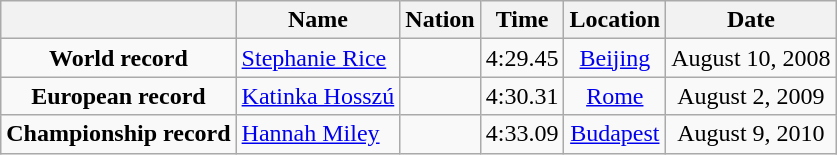<table class=wikitable style=text-align:center>
<tr>
<th></th>
<th>Name</th>
<th>Nation</th>
<th>Time</th>
<th>Location</th>
<th>Date</th>
</tr>
<tr>
<td><strong>World record</strong></td>
<td align=left><a href='#'>Stephanie Rice</a></td>
<td align=left></td>
<td align=left>4:29.45</td>
<td><a href='#'>Beijing</a></td>
<td>August 10, 2008</td>
</tr>
<tr>
<td><strong>European record</strong></td>
<td align=left><a href='#'>Katinka Hosszú</a></td>
<td align=left></td>
<td align=left>4:30.31</td>
<td><a href='#'>Rome</a></td>
<td>August 2, 2009</td>
</tr>
<tr>
<td><strong>Championship record</strong></td>
<td align=left><a href='#'>Hannah Miley</a></td>
<td align=left></td>
<td align=left>4:33.09</td>
<td><a href='#'>Budapest</a></td>
<td>August 9, 2010</td>
</tr>
</table>
